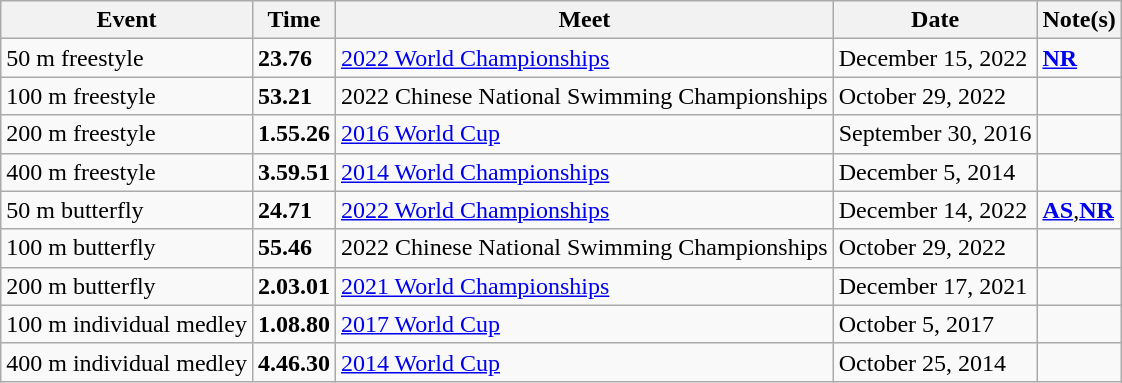<table class="wikitable">
<tr>
<th>Event</th>
<th>Time</th>
<th>Meet</th>
<th>Date</th>
<th>Note(s)</th>
</tr>
<tr>
<td>50 m freestyle</td>
<td><strong>23.76</strong></td>
<td><a href='#'>2022 World Championships</a></td>
<td>December 15, 2022</td>
<td><strong><a href='#'>NR</a></strong></td>
</tr>
<tr>
<td>100 m freestyle</td>
<td><strong>53.21</strong></td>
<td>2022 Chinese National Swimming Championships</td>
<td>October 29, 2022</td>
<td></td>
</tr>
<tr>
<td>200 m freestyle</td>
<td><strong>1.55.26</strong></td>
<td><a href='#'>2016 World Cup</a></td>
<td>September 30, 2016</td>
<td></td>
</tr>
<tr>
<td>400 m freestyle</td>
<td><strong>3.59.51</strong></td>
<td><a href='#'>2014 World Championships</a></td>
<td>December 5, 2014</td>
<td></td>
</tr>
<tr>
<td>50 m butterfly</td>
<td><strong>24.71</strong></td>
<td><a href='#'>2022 World Championships</a></td>
<td>December 14, 2022</td>
<td><strong><a href='#'>AS</a></strong>,<strong><a href='#'>NR</a></strong></td>
</tr>
<tr>
<td>100 m butterfly</td>
<td><strong>55.46</strong></td>
<td>2022 Chinese National Swimming Championships</td>
<td>October 29, 2022</td>
<td></td>
</tr>
<tr>
<td>200 m butterfly</td>
<td><strong>2.03.01</strong></td>
<td><a href='#'>2021 World Championships</a></td>
<td>December 17, 2021</td>
<td></td>
</tr>
<tr>
<td>100 m individual medley</td>
<td><strong>1.08.80</strong></td>
<td><a href='#'>2017 World Cup</a></td>
<td>October 5, 2017</td>
<td></td>
</tr>
<tr>
<td>400 m individual medley</td>
<td><strong>4.46.30</strong></td>
<td><a href='#'>2014 World Cup</a></td>
<td>October 25, 2014</td>
<td></td>
</tr>
</table>
